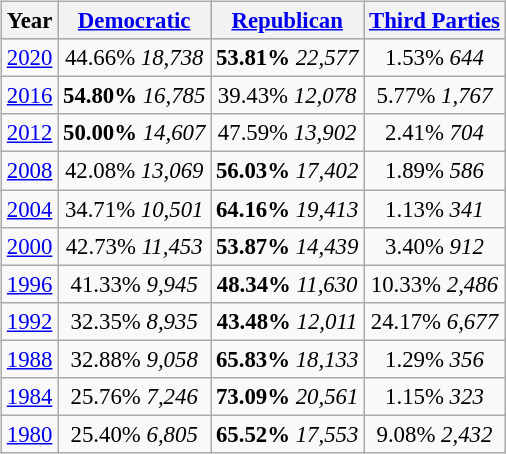<table class="wikitable floatright wikitable mw-collapsible mw-collapsed"  style="display: inline-table; margin:1em; font-size:95%;">
<tr style="background:lightgrey;">
<th>Year</th>
<th><a href='#'>Democratic</a></th>
<th><a href='#'>Republican</a></th>
<th><a href='#'>Third Parties</a></th>
</tr>
<tr>
<td align="center" ><a href='#'>2020</a></td>
<td align="center" >44.66% <em>18,738</em></td>
<td align="center" ><strong>53.81%</strong> <em>22,577</em></td>
<td align="center" >1.53% <em>644</em></td>
</tr>
<tr>
<td align="center" ><a href='#'>2016</a></td>
<td align="center" ><strong>54.80%</strong> <em>16,785</em></td>
<td align="center" >39.43% <em>12,078</em></td>
<td align="center" >5.77% <em>1,767</em></td>
</tr>
<tr>
<td align="center" ><a href='#'>2012</a></td>
<td align="center" ><strong>50.00%</strong> <em>14,607</em></td>
<td align="center" >47.59% <em>13,902</em></td>
<td align="center" >2.41% <em>704</em></td>
</tr>
<tr>
<td align="center" ><a href='#'>2008</a></td>
<td align="center" >42.08% <em>13,069</em></td>
<td align="center" ><strong>56.03%</strong> <em>17,402</em></td>
<td align="center" >1.89% <em>586</em></td>
</tr>
<tr>
<td align="center" ><a href='#'>2004</a></td>
<td align="center" >34.71% <em>10,501</em></td>
<td align="center" ><strong>64.16%</strong> <em>19,413</em></td>
<td align="center" >1.13% <em>341</em></td>
</tr>
<tr>
<td align="center" ><a href='#'>2000</a></td>
<td align="center" >42.73% <em>11,453</em></td>
<td align="center" ><strong>53.87%</strong> <em>14,439</em></td>
<td align="center" >3.40% <em>912</em></td>
</tr>
<tr>
<td align="center" ><a href='#'>1996</a></td>
<td align="center" >41.33% <em>9,945</em></td>
<td align="center" ><strong>48.34%</strong> <em>11,630</em></td>
<td align="center" >10.33% <em>2,486</em></td>
</tr>
<tr>
<td align="center" ><a href='#'>1992</a></td>
<td align="center" >32.35% <em>8,935</em></td>
<td align="center" ><strong>43.48%</strong> <em>12,011</em></td>
<td align="center" >24.17% <em>6,677</em></td>
</tr>
<tr>
<td align="center" ><a href='#'>1988</a></td>
<td align="center" >32.88% <em>9,058</em></td>
<td align="center" ><strong>65.83%</strong> <em>18,133</em></td>
<td align="center" >1.29% <em>356</em></td>
</tr>
<tr>
<td align="center" ><a href='#'>1984</a></td>
<td align="center" >25.76% <em>7,246</em></td>
<td align="center" ><strong>73.09%</strong> <em>20,561</em></td>
<td align="center" >1.15% <em>323</em></td>
</tr>
<tr>
<td align="center" ><a href='#'>1980</a></td>
<td align="center" >25.40% <em>6,805</em></td>
<td align="center" ><strong>65.52%</strong> <em>17,553</em></td>
<td align="center" >9.08% <em>2,432</em></td>
</tr>
</table>
